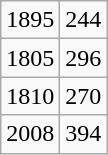<table class="wikitable">
<tr>
<td>1895</td>
<td align="right">244</td>
</tr>
<tr>
<td>1805</td>
<td align="right">296</td>
</tr>
<tr>
<td>1810</td>
<td align="right">270</td>
</tr>
<tr>
<td>2008</td>
<td align="right">394</td>
</tr>
</table>
